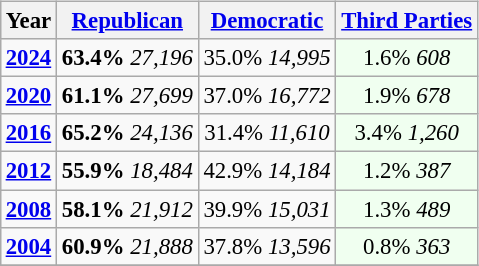<table class="wikitable" style="float:right; font-size:95%;">
<tr>
<th>Year</th>
<th><a href='#'>Republican</a></th>
<th><a href='#'>Democratic</a></th>
<th><a href='#'>Third Parties</a></th>
</tr>
<tr>
<td style="text-align:center;" ><strong><a href='#'>2024</a></strong></td>
<td style="text-align:center;" ><strong>63.4%</strong> <em>27,196</em></td>
<td style="text-align:center;" >35.0%  <em>14,995</em></td>
<td style="text-align:center; background:honeyDew;">1.6% <em>608</em></td>
</tr>
<tr>
<td style="text-align:center;" ><strong><a href='#'>2020</a></strong></td>
<td style="text-align:center;" ><strong>61.1%</strong> <em>27,699</em></td>
<td style="text-align:center;" >37.0%  <em>16,772</em></td>
<td style="text-align:center; background:honeyDew;">1.9% <em>678</em></td>
</tr>
<tr>
<td style="text-align:center;" ><strong><a href='#'>2016</a></strong></td>
<td style="text-align:center;" ><strong>65.2%</strong> <em>24,136</em></td>
<td style="text-align:center;" >31.4% <em>11,610</em></td>
<td style="text-align:center; background:honeyDew;">3.4% <em>1,260</em></td>
</tr>
<tr>
<td style="text-align:center;" ><strong><a href='#'>2012</a></strong></td>
<td style="text-align:center;" ><strong>55.9%</strong> <em>18,484</em></td>
<td style="text-align:center;" >42.9%  <em>14,184</em></td>
<td style="text-align:center; background:honeyDew;">1.2% <em>387</em></td>
</tr>
<tr>
<td style="text-align:center;" ><strong><a href='#'>2008</a></strong></td>
<td style="text-align:center;" ><strong>58.1%</strong> <em>21,912</em></td>
<td style="text-align:center;" >39.9%  <em>15,031</em></td>
<td style="text-align:center; background:honeyDew;">1.3% <em>489</em></td>
</tr>
<tr>
<td style="text-align:center;" ><strong><a href='#'>2004</a></strong></td>
<td style="text-align:center;" ><strong>60.9%</strong> <em>21,888</em></td>
<td style="text-align:center;" >37.8%   <em>13,596</em></td>
<td style="text-align:center; background:honeyDew;">0.8% <em>363</em></td>
</tr>
<tr>
</tr>
</table>
